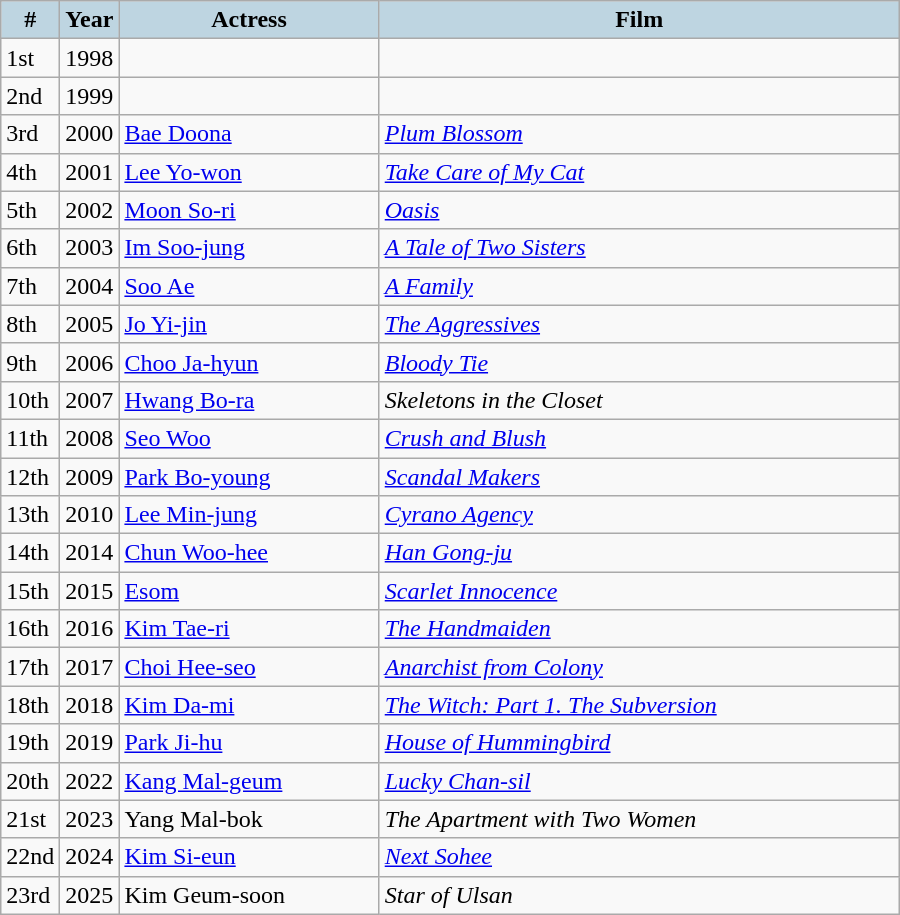<table class="wikitable" style="width:600px">
<tr>
<th style="background:#BED5E1; width:10px">#</th>
<th style="background:#BED5E1; width:10px">Year</th>
<th style="background:#BED5E1;">Actress</th>
<th style="background:#BED5E1;">Film</th>
</tr>
<tr>
<td>1st</td>
<td>1998</td>
<td></td>
<td></td>
</tr>
<tr>
<td>2nd</td>
<td>1999</td>
<td></td>
<td></td>
</tr>
<tr>
<td>3rd</td>
<td>2000</td>
<td><a href='#'>Bae Doona</a></td>
<td><em><a href='#'>Plum Blossom</a></em></td>
</tr>
<tr>
<td>4th</td>
<td>2001</td>
<td><a href='#'>Lee Yo-won</a></td>
<td><em><a href='#'>Take Care of My Cat</a></em></td>
</tr>
<tr>
<td>5th</td>
<td>2002</td>
<td><a href='#'>Moon So-ri</a></td>
<td><em><a href='#'>Oasis</a></em></td>
</tr>
<tr>
<td>6th</td>
<td>2003</td>
<td><a href='#'>Im Soo-jung</a></td>
<td><em><a href='#'>A Tale of Two Sisters</a></em></td>
</tr>
<tr>
<td>7th</td>
<td>2004</td>
<td><a href='#'>Soo Ae</a></td>
<td><em><a href='#'>A Family</a></em></td>
</tr>
<tr>
<td>8th</td>
<td>2005</td>
<td><a href='#'>Jo Yi-jin</a></td>
<td><em><a href='#'>The Aggressives</a></em></td>
</tr>
<tr>
<td>9th</td>
<td>2006</td>
<td><a href='#'>Choo Ja-hyun</a></td>
<td><em><a href='#'>Bloody Tie</a></em></td>
</tr>
<tr>
<td>10th</td>
<td>2007</td>
<td><a href='#'>Hwang Bo-ra</a></td>
<td><em>Skeletons in the Closet</em></td>
</tr>
<tr>
<td>11th</td>
<td>2008</td>
<td><a href='#'>Seo Woo</a></td>
<td><em><a href='#'>Crush and Blush</a></em></td>
</tr>
<tr>
<td>12th</td>
<td>2009</td>
<td><a href='#'>Park Bo-young</a></td>
<td><em><a href='#'>Scandal Makers</a></em></td>
</tr>
<tr>
<td>13th</td>
<td>2010</td>
<td><a href='#'>Lee Min-jung</a></td>
<td><em><a href='#'>Cyrano Agency</a></em></td>
</tr>
<tr>
<td>14th</td>
<td>2014</td>
<td><a href='#'>Chun Woo-hee</a></td>
<td><em><a href='#'>Han Gong-ju</a></em></td>
</tr>
<tr>
<td>15th</td>
<td>2015</td>
<td><a href='#'>Esom</a></td>
<td><em><a href='#'>Scarlet Innocence</a></em></td>
</tr>
<tr>
<td>16th</td>
<td>2016</td>
<td><a href='#'>Kim Tae-ri</a></td>
<td><em><a href='#'>The Handmaiden</a></em></td>
</tr>
<tr>
<td>17th</td>
<td>2017</td>
<td><a href='#'>Choi Hee-seo</a></td>
<td><em><a href='#'>Anarchist from Colony</a></em></td>
</tr>
<tr>
<td>18th</td>
<td>2018</td>
<td><a href='#'>Kim Da-mi</a></td>
<td><em><a href='#'>The Witch: Part 1. The Subversion</a></em></td>
</tr>
<tr>
<td>19th</td>
<td>2019</td>
<td><a href='#'>Park Ji-hu</a></td>
<td><em><a href='#'>House of Hummingbird</a></em></td>
</tr>
<tr>
<td>20th</td>
<td>2022</td>
<td><a href='#'>Kang Mal-geum</a></td>
<td><em><a href='#'>Lucky Chan-sil</a></em></td>
</tr>
<tr>
<td>21st</td>
<td>2023</td>
<td>Yang Mal-bok</td>
<td><em>The Apartment with Two Women</em></td>
</tr>
<tr>
<td>22nd</td>
<td>2024</td>
<td><a href='#'>Kim Si-eun</a></td>
<td><em><a href='#'>Next Sohee</a></em></td>
</tr>
<tr>
<td>23rd</td>
<td>2025</td>
<td>Kim Geum-soon</td>
<td><em>Star of Ulsan</em></td>
</tr>
</table>
